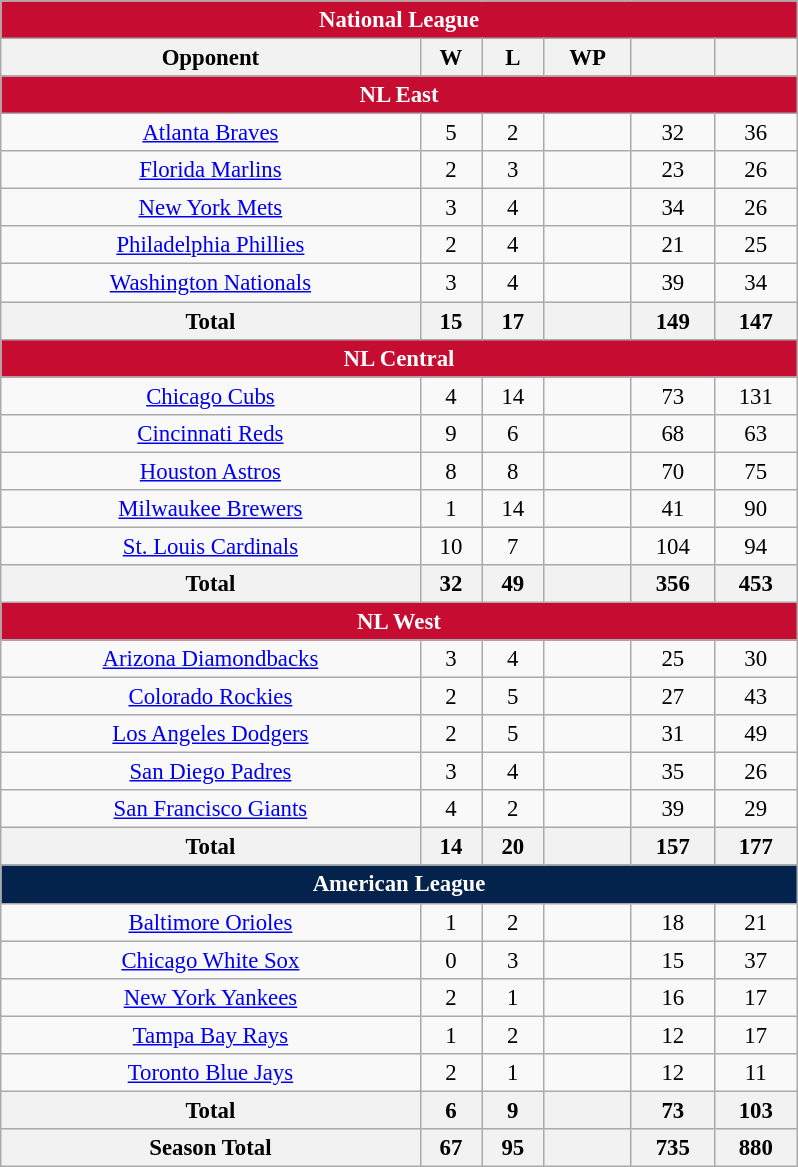<table class="wikitable" style="font-size:95%; text-align:center; width:35em;margin:0.5em auto;">
<tr>
<td colspan="7" style="background:#c60c30;color:#fff"><strong>National League</strong></td>
</tr>
<tr>
<th>Opponent</th>
<th>W</th>
<th>L</th>
<th>WP</th>
<th></th>
<th></th>
</tr>
<tr>
<td colspan="7" style="background:#c60c30;color:#fff"><strong>NL East</strong></td>
</tr>
<tr>
<td><a href='#'>Atlanta Braves</a></td>
<td>5</td>
<td>2</td>
<td></td>
<td>32</td>
<td>36</td>
</tr>
<tr>
<td><a href='#'>Florida Marlins</a></td>
<td>2</td>
<td>3</td>
<td></td>
<td>23</td>
<td>26</td>
</tr>
<tr>
<td><a href='#'>New York Mets</a></td>
<td>3</td>
<td>4</td>
<td></td>
<td>34</td>
<td>26</td>
</tr>
<tr>
<td><a href='#'>Philadelphia Phillies</a></td>
<td>2</td>
<td>4</td>
<td></td>
<td>21</td>
<td>25</td>
</tr>
<tr>
<td><a href='#'>Washington Nationals</a></td>
<td>3</td>
<td>4</td>
<td></td>
<td>39</td>
<td>34</td>
</tr>
<tr>
<th>Total</th>
<th>15</th>
<th>17</th>
<th></th>
<th>149</th>
<th>147</th>
</tr>
<tr>
<td colspan="7" style="background:#c60c30;color:#fff"><strong>NL Central</strong></td>
</tr>
<tr>
<td><a href='#'>Chicago Cubs</a></td>
<td>4</td>
<td>14</td>
<td></td>
<td>73</td>
<td>131</td>
</tr>
<tr>
<td><a href='#'>Cincinnati Reds</a></td>
<td>9</td>
<td>6</td>
<td></td>
<td>68</td>
<td>63</td>
</tr>
<tr>
<td><a href='#'>Houston Astros</a></td>
<td>8</td>
<td>8</td>
<td></td>
<td>70</td>
<td>75</td>
</tr>
<tr>
<td><a href='#'>Milwaukee Brewers</a></td>
<td>1</td>
<td>14</td>
<td></td>
<td>41</td>
<td>90</td>
</tr>
<tr>
<td><a href='#'>St. Louis Cardinals</a></td>
<td>10</td>
<td>7</td>
<td></td>
<td>104</td>
<td>94</td>
</tr>
<tr>
<th>Total</th>
<th>32</th>
<th>49</th>
<th></th>
<th>356</th>
<th>453</th>
</tr>
<tr>
<td colspan="7" style="background:#c60c30;color:#fff"><strong>NL West</strong></td>
</tr>
<tr>
<td><a href='#'>Arizona Diamondbacks</a></td>
<td>3</td>
<td>4</td>
<td></td>
<td>25</td>
<td>30</td>
</tr>
<tr>
<td><a href='#'>Colorado Rockies</a></td>
<td>2</td>
<td>5</td>
<td></td>
<td>27</td>
<td>43</td>
</tr>
<tr>
<td><a href='#'>Los Angeles Dodgers</a></td>
<td>2</td>
<td>5</td>
<td></td>
<td>31</td>
<td>49</td>
</tr>
<tr>
<td><a href='#'>San Diego Padres</a></td>
<td>3</td>
<td>4</td>
<td></td>
<td>35</td>
<td>26</td>
</tr>
<tr>
<td><a href='#'>San Francisco Giants</a></td>
<td>4</td>
<td>2</td>
<td></td>
<td>39</td>
<td>29</td>
</tr>
<tr>
<th>Total</th>
<th>14</th>
<th>20</th>
<th></th>
<th>157</th>
<th>177</th>
</tr>
<tr>
<td colspan="7" style="background:#03224c;color:#fff"><strong>American League</strong></td>
</tr>
<tr>
<td><a href='#'>Baltimore Orioles</a></td>
<td>1</td>
<td>2</td>
<td></td>
<td>18</td>
<td>21</td>
</tr>
<tr>
<td><a href='#'>Chicago White Sox</a></td>
<td>0</td>
<td>3</td>
<td></td>
<td>15</td>
<td>37</td>
</tr>
<tr>
<td><a href='#'>New York Yankees</a></td>
<td>2</td>
<td>1</td>
<td></td>
<td>16</td>
<td>17</td>
</tr>
<tr>
<td><a href='#'>Tampa Bay Rays</a></td>
<td>1</td>
<td>2</td>
<td></td>
<td>12</td>
<td>17</td>
</tr>
<tr>
<td><a href='#'>Toronto Blue Jays</a></td>
<td>2</td>
<td>1</td>
<td></td>
<td>12</td>
<td>11</td>
</tr>
<tr>
<th>Total</th>
<th>6</th>
<th>9</th>
<th></th>
<th>73</th>
<th>103</th>
</tr>
<tr>
<th>Season Total</th>
<th>67</th>
<th>95</th>
<th></th>
<th>735</th>
<th>880</th>
</tr>
</table>
